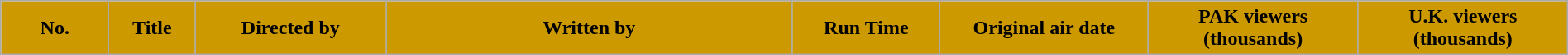<table class="wikitable plainrowheaders" style="width:100%; margin:auto;">
<tr>
<th scope="col" style="background-color: #CC9900; color: black; width:5em;">No.</th>
<th scope="col" style="background-color: #CC9900; color: black;">Title</th>
<th scope="col" style="background-color: #CC9900; color: black;">Directed by</th>
<th scope="col" style="background-color: #CC9900; color: black; width:20em;">Written by</th>
<th scope="col" style="background-color: #CC9900; color: black; width:7em;">Run Time</th>
<th scope="col" style="background-color: #CC9900; color: black; width:10em;">Original air date</th>
<th scope="col" style="background-color: #CC9900; color: black;">PAK viewers<br>(thousands)</th>
<th scope="col" style="background-color: #CC9900; color: black;">U.K. viewers<br>(thousands)<br>
























 
 
 
 
 
 
 
</th>
</tr>
</table>
